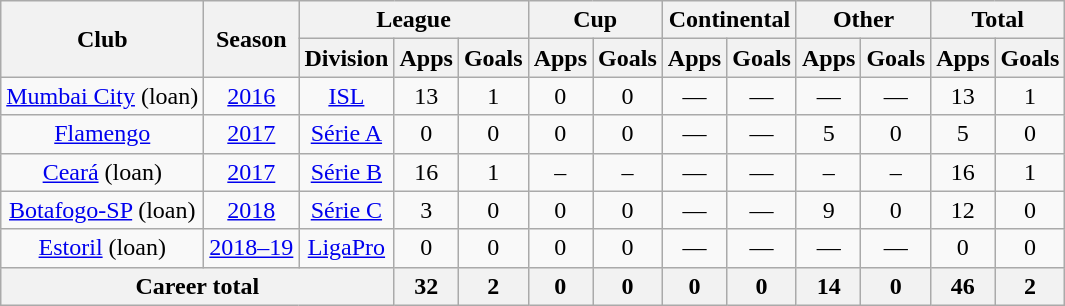<table class="wikitable" style="text-align: center;">
<tr>
<th rowspan="2">Club</th>
<th rowspan="2">Season</th>
<th colspan="3">League</th>
<th colspan="2">Cup</th>
<th colspan="2">Continental</th>
<th colspan="2">Other</th>
<th colspan="2">Total</th>
</tr>
<tr>
<th>Division</th>
<th>Apps</th>
<th>Goals</th>
<th>Apps</th>
<th>Goals</th>
<th>Apps</th>
<th>Goals</th>
<th>Apps</th>
<th>Goals</th>
<th>Apps</th>
<th>Goals</th>
</tr>
<tr>
<td rowspan="1"><a href='#'>Mumbai City</a> (loan)</td>
<td><a href='#'>2016</a></td>
<td><a href='#'>ISL</a></td>
<td>13</td>
<td>1</td>
<td>0</td>
<td>0</td>
<td>—</td>
<td>—</td>
<td>—</td>
<td>—</td>
<td>13</td>
<td>1</td>
</tr>
<tr>
<td rowspan="1"><a href='#'>Flamengo</a></td>
<td><a href='#'>2017</a></td>
<td><a href='#'>Série A</a></td>
<td>0</td>
<td>0</td>
<td>0</td>
<td>0</td>
<td>—</td>
<td>—</td>
<td>5</td>
<td>0</td>
<td>5</td>
<td>0</td>
</tr>
<tr>
<td rowspan="1"><a href='#'>Ceará</a> (loan)</td>
<td><a href='#'>2017</a></td>
<td><a href='#'>Série B</a></td>
<td>16</td>
<td>1</td>
<td>–</td>
<td>–</td>
<td>—</td>
<td>—</td>
<td>–</td>
<td>–</td>
<td>16</td>
<td>1</td>
</tr>
<tr>
<td rowspan="1"><a href='#'>Botafogo-SP</a> (loan)</td>
<td><a href='#'>2018</a></td>
<td><a href='#'>Série C</a></td>
<td>3</td>
<td>0</td>
<td>0</td>
<td>0</td>
<td>—</td>
<td>—</td>
<td>9</td>
<td>0</td>
<td>12</td>
<td>0</td>
</tr>
<tr>
<td rowspan="1"><a href='#'>Estoril</a> (loan)</td>
<td><a href='#'>2018–19</a></td>
<td><a href='#'>LigaPro</a></td>
<td>0</td>
<td>0</td>
<td>0</td>
<td>0</td>
<td>—</td>
<td>—</td>
<td>—</td>
<td>—</td>
<td>0</td>
<td>0</td>
</tr>
<tr>
<th colspan="3">Career total</th>
<th>32</th>
<th>2</th>
<th>0</th>
<th>0</th>
<th>0</th>
<th>0</th>
<th>14</th>
<th>0</th>
<th>46</th>
<th>2</th>
</tr>
</table>
